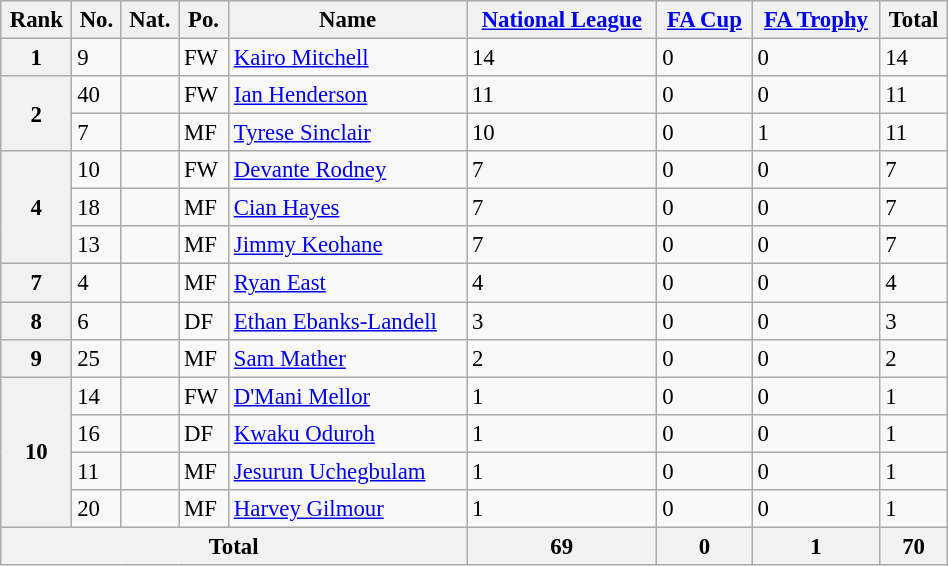<table class="wikitable" style="text-align:left; font-size:95%; width:50%;">
<tr>
<th>Rank</th>
<th>No.</th>
<th>Nat.</th>
<th>Po.</th>
<th>Name</th>
<th><a href='#'>National League</a></th>
<th><a href='#'>FA Cup</a></th>
<th><a href='#'>FA Trophy</a></th>
<th>Total</th>
</tr>
<tr>
<th>1</th>
<td>9</td>
<td></td>
<td>FW</td>
<td><a href='#'>Kairo Mitchell</a></td>
<td>14</td>
<td>0</td>
<td>0</td>
<td>14</td>
</tr>
<tr>
<th rowspan="2">2</th>
<td>40</td>
<td></td>
<td>FW</td>
<td><a href='#'>Ian Henderson</a></td>
<td>11</td>
<td>0</td>
<td>0</td>
<td>11</td>
</tr>
<tr>
<td>7</td>
<td></td>
<td>MF</td>
<td><a href='#'>Tyrese Sinclair</a></td>
<td>10</td>
<td>0</td>
<td>1</td>
<td>11</td>
</tr>
<tr>
<th rowspan="3">4</th>
<td>10</td>
<td></td>
<td>FW</td>
<td><a href='#'>Devante Rodney</a></td>
<td>7</td>
<td>0</td>
<td>0</td>
<td>7</td>
</tr>
<tr>
<td>18</td>
<td></td>
<td>MF</td>
<td><a href='#'>Cian Hayes</a></td>
<td>7</td>
<td>0</td>
<td>0</td>
<td>7</td>
</tr>
<tr>
<td>13</td>
<td></td>
<td>MF</td>
<td><a href='#'>Jimmy Keohane</a></td>
<td>7</td>
<td>0</td>
<td>0</td>
<td>7</td>
</tr>
<tr>
<th>7</th>
<td>4</td>
<td></td>
<td>MF</td>
<td><a href='#'>Ryan East</a></td>
<td>4</td>
<td>0</td>
<td>0</td>
<td>4</td>
</tr>
<tr>
<th>8</th>
<td>6</td>
<td></td>
<td>DF</td>
<td><a href='#'>Ethan Ebanks-Landell</a></td>
<td>3</td>
<td>0</td>
<td>0</td>
<td>3</td>
</tr>
<tr>
<th>9</th>
<td>25</td>
<td></td>
<td>MF</td>
<td><a href='#'>Sam Mather</a></td>
<td>2</td>
<td>0</td>
<td>0</td>
<td>2</td>
</tr>
<tr>
<th rowspan="4">10</th>
<td>14</td>
<td></td>
<td>FW</td>
<td><a href='#'>D'Mani Mellor</a></td>
<td>1</td>
<td>0</td>
<td>0</td>
<td>1</td>
</tr>
<tr>
<td>16</td>
<td></td>
<td>DF</td>
<td><a href='#'>Kwaku Oduroh</a></td>
<td>1</td>
<td>0</td>
<td>0</td>
<td>1</td>
</tr>
<tr>
<td>11</td>
<td></td>
<td>MF</td>
<td><a href='#'>Jesurun Uchegbulam</a></td>
<td>1</td>
<td>0</td>
<td>0</td>
<td>1</td>
</tr>
<tr>
<td>20</td>
<td></td>
<td>MF</td>
<td><a href='#'>Harvey Gilmour</a></td>
<td>1</td>
<td>0</td>
<td>0</td>
<td>1</td>
</tr>
<tr>
<th colspan="5">Total</th>
<th>69</th>
<th>0</th>
<th>1</th>
<th>70</th>
</tr>
</table>
